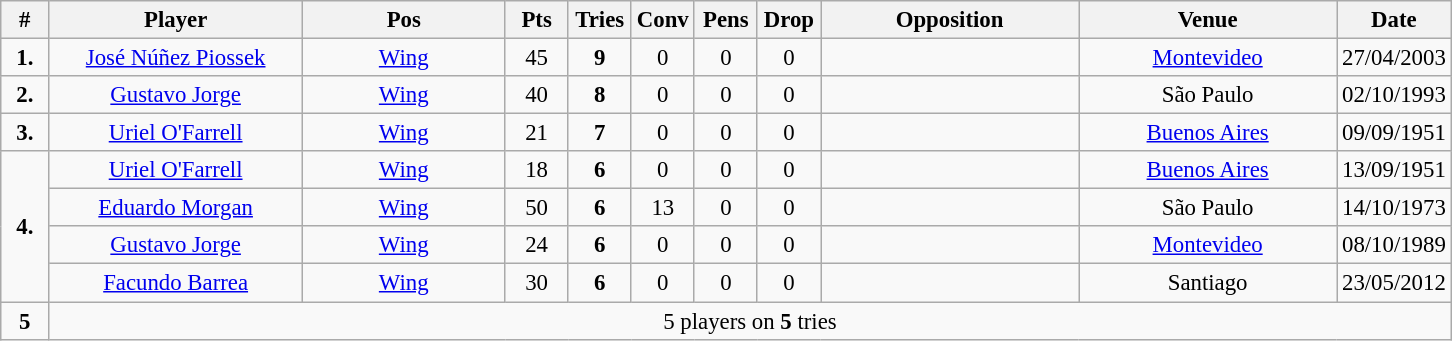<table class="wikitable" style="font-size:95%; text-align:center;">
<tr>
<th style="width:25px;">#</th>
<th style="width:162px;">Player</th>
<th style="width:128px;">Pos</th>
<th style="width:35px;">Pts</th>
<th style="width:35px;">Tries</th>
<th style="width:35px;">Conv</th>
<th style="width:35px;">Pens</th>
<th style="width:35px;">Drop</th>
<th style="width:165px;">Opposition</th>
<th style="width:165px;">Venue</th>
<th style="width:65px;">Date</th>
</tr>
<tr>
<td><strong>1.</strong></td>
<td><a href='#'>José Núñez Piossek</a></td>
<td><a href='#'>Wing</a></td>
<td>45</td>
<td><strong>9</strong></td>
<td>0</td>
<td>0</td>
<td>0</td>
<td></td>
<td> <a href='#'>Montevideo</a></td>
<td>27/04/2003</td>
</tr>
<tr>
<td><strong>2.</strong></td>
<td><a href='#'>Gustavo Jorge</a></td>
<td><a href='#'>Wing</a></td>
<td>40</td>
<td><strong>8</strong></td>
<td>0</td>
<td>0</td>
<td>0</td>
<td></td>
<td> São Paulo</td>
<td>02/10/1993</td>
</tr>
<tr>
<td><strong>3.</strong></td>
<td><a href='#'>Uriel O'Farrell</a></td>
<td><a href='#'>Wing</a></td>
<td>21</td>
<td><strong>7</strong></td>
<td>0</td>
<td>0</td>
<td>0</td>
<td></td>
<td> <a href='#'>Buenos Aires</a></td>
<td>09/09/1951</td>
</tr>
<tr>
<td rowspan=4><strong>4.</strong></td>
<td><a href='#'>Uriel O'Farrell</a></td>
<td><a href='#'>Wing</a></td>
<td>18</td>
<td><strong>6</strong></td>
<td>0</td>
<td>0</td>
<td>0</td>
<td></td>
<td> <a href='#'>Buenos Aires</a></td>
<td>13/09/1951</td>
</tr>
<tr>
<td><a href='#'>Eduardo Morgan</a></td>
<td><a href='#'>Wing</a></td>
<td>50</td>
<td><strong>6</strong></td>
<td>13</td>
<td>0</td>
<td>0</td>
<td></td>
<td> São Paulo</td>
<td>14/10/1973</td>
</tr>
<tr>
<td><a href='#'>Gustavo Jorge</a></td>
<td><a href='#'>Wing</a></td>
<td>24</td>
<td><strong>6</strong></td>
<td>0</td>
<td>0</td>
<td>0</td>
<td></td>
<td> <a href='#'>Montevideo</a></td>
<td>08/10/1989</td>
</tr>
<tr>
<td><a href='#'>Facundo Barrea</a></td>
<td><a href='#'>Wing</a></td>
<td>30</td>
<td><strong>6</strong></td>
<td>0</td>
<td>0</td>
<td>0</td>
<td></td>
<td> Santiago</td>
<td>23/05/2012</td>
</tr>
<tr>
<td><strong>5</strong></td>
<td colspan=10>5 players on <strong>5</strong> tries</td>
</tr>
</table>
